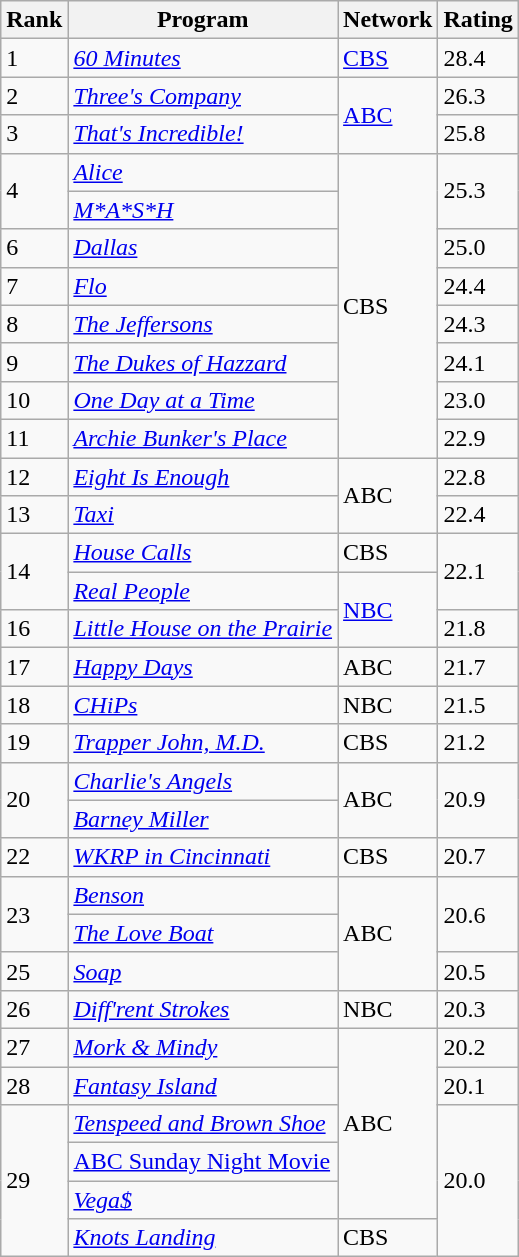<table class="wikitable">
<tr>
<th>Rank</th>
<th>Program</th>
<th>Network</th>
<th>Rating</th>
</tr>
<tr>
<td>1</td>
<td><em><a href='#'>60 Minutes</a></em></td>
<td><a href='#'>CBS</a></td>
<td>28.4</td>
</tr>
<tr>
<td>2</td>
<td><em><a href='#'>Three's Company</a></em></td>
<td rowspan="2"><a href='#'>ABC</a></td>
<td>26.3</td>
</tr>
<tr>
<td>3</td>
<td><em><a href='#'>That's Incredible!</a></em></td>
<td>25.8</td>
</tr>
<tr>
<td rowspan="2">4</td>
<td><em><a href='#'>Alice</a></em></td>
<td rowspan="8">CBS</td>
<td rowspan="2">25.3</td>
</tr>
<tr>
<td><em><a href='#'>M*A*S*H</a></em></td>
</tr>
<tr>
<td>6</td>
<td><em><a href='#'>Dallas</a></em></td>
<td>25.0</td>
</tr>
<tr>
<td>7</td>
<td><em><a href='#'>Flo</a></em></td>
<td>24.4</td>
</tr>
<tr>
<td>8</td>
<td><em><a href='#'>The Jeffersons</a></em></td>
<td>24.3</td>
</tr>
<tr>
<td>9</td>
<td><em><a href='#'>The Dukes of Hazzard</a></em></td>
<td>24.1</td>
</tr>
<tr>
<td>10</td>
<td><em><a href='#'>One Day at a Time</a></em></td>
<td>23.0</td>
</tr>
<tr>
<td>11</td>
<td><em><a href='#'>Archie Bunker's Place</a></em></td>
<td>22.9</td>
</tr>
<tr>
<td>12</td>
<td><em><a href='#'>Eight Is Enough</a></em></td>
<td rowspan="2">ABC</td>
<td>22.8</td>
</tr>
<tr>
<td>13</td>
<td><em><a href='#'>Taxi</a></em></td>
<td>22.4</td>
</tr>
<tr>
<td rowspan="2">14</td>
<td><em><a href='#'>House Calls</a></em></td>
<td>CBS</td>
<td rowspan="2">22.1</td>
</tr>
<tr>
<td><em><a href='#'>Real People</a></em></td>
<td rowspan="2"><a href='#'>NBC</a></td>
</tr>
<tr>
<td>16</td>
<td><em><a href='#'>Little House on the Prairie</a></em></td>
<td>21.8</td>
</tr>
<tr>
<td>17</td>
<td><em><a href='#'>Happy Days</a></em></td>
<td>ABC</td>
<td>21.7</td>
</tr>
<tr>
<td>18</td>
<td><em><a href='#'>CHiPs</a></em></td>
<td>NBC</td>
<td>21.5</td>
</tr>
<tr>
<td>19</td>
<td><em><a href='#'>Trapper John, M.D.</a></em></td>
<td>CBS</td>
<td>21.2</td>
</tr>
<tr>
<td rowspan="2">20</td>
<td><em><a href='#'>Charlie's Angels</a></em></td>
<td rowspan="2">ABC</td>
<td rowspan="2">20.9</td>
</tr>
<tr>
<td><em><a href='#'>Barney Miller</a></em></td>
</tr>
<tr>
<td>22</td>
<td><em><a href='#'>WKRP in Cincinnati</a></em></td>
<td>CBS</td>
<td>20.7</td>
</tr>
<tr>
<td rowspan="2">23</td>
<td><em><a href='#'>Benson</a></em></td>
<td rowspan="3">ABC</td>
<td rowspan="2">20.6</td>
</tr>
<tr>
<td><em><a href='#'>The Love Boat</a></em></td>
</tr>
<tr>
<td>25</td>
<td><em><a href='#'>Soap</a></em></td>
<td>20.5</td>
</tr>
<tr>
<td>26</td>
<td><em><a href='#'>Diff'rent Strokes</a></em></td>
<td>NBC</td>
<td>20.3</td>
</tr>
<tr>
<td>27</td>
<td><em><a href='#'>Mork & Mindy</a></em></td>
<td rowspan="5">ABC</td>
<td>20.2</td>
</tr>
<tr>
<td>28</td>
<td><em><a href='#'>Fantasy Island</a></em></td>
<td>20.1</td>
</tr>
<tr>
<td rowspan="4">29</td>
<td><em><a href='#'>Tenspeed and Brown Shoe</a></em></td>
<td rowspan="4">20.0</td>
</tr>
<tr>
<td><a href='#'>ABC Sunday Night Movie</a></td>
</tr>
<tr>
<td><em><a href='#'>Vega$</a></em></td>
</tr>
<tr>
<td><em><a href='#'>Knots Landing</a></em></td>
<td>CBS</td>
</tr>
</table>
